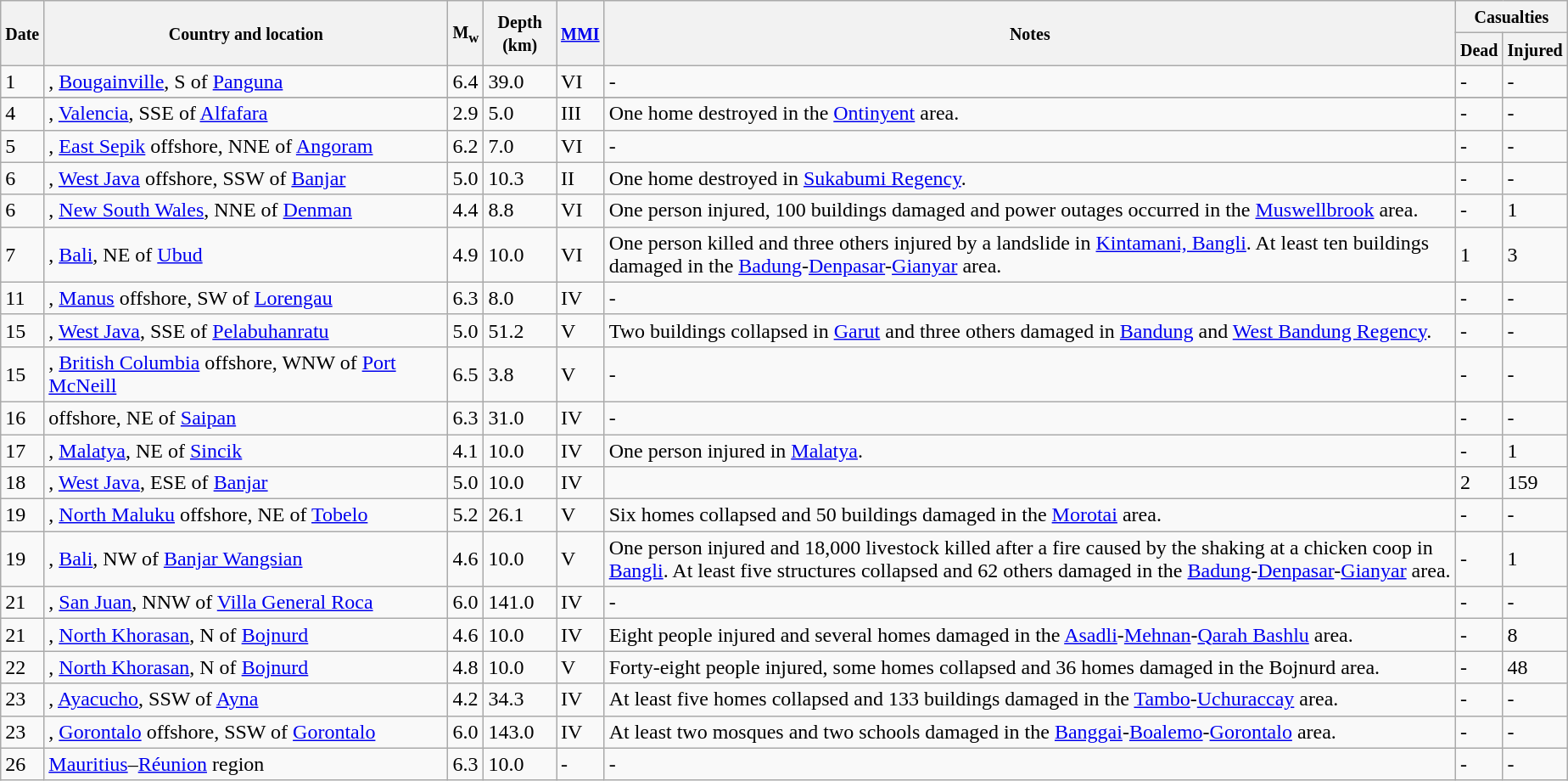<table class="wikitable sortable" style="border:1px black; margin-left:1em;">
<tr>
<th rowspan="2"><small>Date</small></th>
<th rowspan="2" style="width: 310px"><small>Country and location</small></th>
<th rowspan="2"><small>M<sub>w</sub></small></th>
<th rowspan="2"><small>Depth (km)</small></th>
<th rowspan="2"><small><a href='#'>MMI</a></small></th>
<th rowspan="2" class="unsortable"><small>Notes</small></th>
<th colspan="2"><small>Casualties</small></th>
</tr>
<tr>
<th><small>Dead</small></th>
<th><small>Injured</small></th>
</tr>
<tr>
<td>1</td>
<td>, <a href='#'>Bougainville</a>,  S of <a href='#'>Panguna</a></td>
<td>6.4</td>
<td>39.0</td>
<td>VI</td>
<td>-</td>
<td>-</td>
<td>-</td>
</tr>
<tr>
</tr>
<tr>
<td>4</td>
<td>, <a href='#'>Valencia</a>,  SSE of <a href='#'>Alfafara</a></td>
<td>2.9</td>
<td>5.0</td>
<td>III</td>
<td>One home destroyed in the <a href='#'>Ontinyent</a> area.</td>
<td>-</td>
<td>-</td>
</tr>
<tr>
<td>5</td>
<td>, <a href='#'>East Sepik</a> offshore,  NNE of <a href='#'>Angoram</a></td>
<td>6.2</td>
<td>7.0</td>
<td>VI</td>
<td>-</td>
<td>-</td>
<td>-</td>
</tr>
<tr>
<td>6</td>
<td>, <a href='#'>West Java</a> offshore,  SSW of <a href='#'>Banjar</a></td>
<td>5.0</td>
<td>10.3</td>
<td>II</td>
<td>One home destroyed in <a href='#'>Sukabumi Regency</a>.</td>
<td>-</td>
<td>-</td>
</tr>
<tr>
<td>6</td>
<td>, <a href='#'>New South Wales</a>,  NNE of <a href='#'>Denman</a></td>
<td>4.4</td>
<td>8.8</td>
<td>VI</td>
<td>One person injured, 100 buildings damaged and power outages occurred in the <a href='#'>Muswellbrook</a> area.</td>
<td>-</td>
<td>1</td>
</tr>
<tr>
<td>7</td>
<td>, <a href='#'>Bali</a>,  NE of <a href='#'>Ubud</a></td>
<td>4.9</td>
<td>10.0</td>
<td>VI</td>
<td>One person killed and three others injured by a landslide in <a href='#'>Kintamani, Bangli</a>. At least ten buildings damaged in the <a href='#'>Badung</a>-<a href='#'>Denpasar</a>-<a href='#'>Gianyar</a> area.</td>
<td>1</td>
<td>3</td>
</tr>
<tr>
<td>11</td>
<td>, <a href='#'>Manus</a> offshore,  SW of <a href='#'>Lorengau</a></td>
<td>6.3</td>
<td>8.0</td>
<td>IV</td>
<td>-</td>
<td>-</td>
<td>-</td>
</tr>
<tr>
<td>15</td>
<td>, <a href='#'>West Java</a>,  SSE of <a href='#'>Pelabuhanratu</a></td>
<td>5.0</td>
<td>51.2</td>
<td>V</td>
<td>Two buildings collapsed in <a href='#'>Garut</a> and three others damaged in <a href='#'>Bandung</a> and <a href='#'>West Bandung Regency</a>.</td>
<td>-</td>
<td>-</td>
</tr>
<tr>
<td>15</td>
<td>, <a href='#'>British Columbia</a> offshore,  WNW of <a href='#'>Port McNeill</a></td>
<td>6.5</td>
<td>3.8</td>
<td>V</td>
<td>-</td>
<td>-</td>
<td>-</td>
</tr>
<tr>
<td>16</td>
<td> offshore,  NE of <a href='#'>Saipan</a></td>
<td>6.3</td>
<td>31.0</td>
<td>IV</td>
<td>-</td>
<td>-</td>
<td>-</td>
</tr>
<tr>
<td>17</td>
<td>, <a href='#'>Malatya</a>,  NE of <a href='#'>Sincik</a></td>
<td>4.1</td>
<td>10.0</td>
<td>IV</td>
<td>One person injured in <a href='#'>Malatya</a>.</td>
<td>-</td>
<td>1</td>
</tr>
<tr>
<td>18</td>
<td>, <a href='#'>West Java</a>,  ESE of <a href='#'>Banjar</a></td>
<td>5.0</td>
<td>10.0</td>
<td>IV</td>
<td></td>
<td>2</td>
<td>159</td>
</tr>
<tr>
<td>19</td>
<td>, <a href='#'>North Maluku</a> offshore,  NE of <a href='#'>Tobelo</a></td>
<td>5.2</td>
<td>26.1</td>
<td>V</td>
<td>Six homes collapsed and 50 buildings damaged in the <a href='#'>Morotai</a> area.</td>
<td>-</td>
<td>-</td>
</tr>
<tr>
<td>19</td>
<td>, <a href='#'>Bali</a>,  NW of <a href='#'>Banjar Wangsian</a></td>
<td>4.6</td>
<td>10.0</td>
<td>V</td>
<td>One person injured and 18,000 livestock killed after a fire caused by the shaking at a chicken coop in <a href='#'>Bangli</a>. At least five structures collapsed and 62 others damaged in the <a href='#'>Badung</a>-<a href='#'>Denpasar</a>-<a href='#'>Gianyar</a> area.</td>
<td>-</td>
<td>1</td>
</tr>
<tr>
<td>21</td>
<td>, <a href='#'>San Juan</a>,  NNW of <a href='#'>Villa General Roca</a></td>
<td>6.0</td>
<td>141.0</td>
<td>IV</td>
<td>-</td>
<td>-</td>
<td>-</td>
</tr>
<tr>
<td>21</td>
<td>, <a href='#'>North Khorasan</a>,  N of <a href='#'>Bojnurd</a></td>
<td>4.6</td>
<td>10.0</td>
<td>IV</td>
<td>Eight people injured and several homes damaged in the <a href='#'>Asadli</a>-<a href='#'>Mehnan</a>-<a href='#'>Qarah Bashlu</a> area.</td>
<td>-</td>
<td>8</td>
</tr>
<tr>
<td>22</td>
<td>, <a href='#'>North Khorasan</a>,  N of <a href='#'>Bojnurd</a></td>
<td>4.8</td>
<td>10.0</td>
<td>V</td>
<td>Forty-eight people injured, some homes collapsed and 36 homes damaged in the Bojnurd area.</td>
<td>-</td>
<td>48</td>
</tr>
<tr>
<td>23</td>
<td>, <a href='#'>Ayacucho</a>,  SSW of <a href='#'>Ayna</a></td>
<td>4.2</td>
<td>34.3</td>
<td>IV</td>
<td>At least five homes collapsed and 133 buildings damaged in the <a href='#'>Tambo</a>-<a href='#'>Uchuraccay</a> area.</td>
<td>-</td>
<td>-</td>
</tr>
<tr>
<td>23</td>
<td>, <a href='#'>Gorontalo</a> offshore,  SSW of <a href='#'>Gorontalo</a></td>
<td>6.0</td>
<td>143.0</td>
<td>IV</td>
<td>At least two mosques and two schools damaged in the <a href='#'>Banggai</a>-<a href='#'>Boalemo</a>-<a href='#'>Gorontalo</a> area.</td>
<td>-</td>
<td>-</td>
</tr>
<tr>
<td>26</td>
<td> <a href='#'>Mauritius</a>–<a href='#'>Réunion</a> region</td>
<td>6.3</td>
<td>10.0</td>
<td>-</td>
<td>-</td>
<td>-</td>
<td>-</td>
</tr>
</table>
